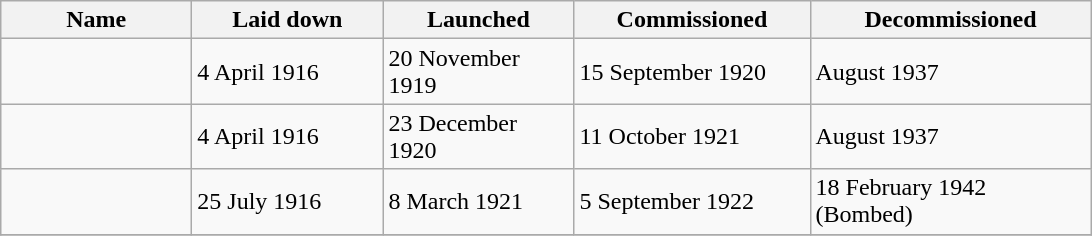<table class="wikitable">
<tr>
<th width="120">Name</th>
<th width="120">Laid down</th>
<th width="120">Launched</th>
<th width="150">Commissioned</th>
<th width="180">Decommissioned</th>
</tr>
<tr>
<td></td>
<td>4 April 1916</td>
<td>20 November 1919</td>
<td>15 September 1920</td>
<td>August 1937</td>
</tr>
<tr>
<td></td>
<td>4 April 1916</td>
<td>23 December 1920</td>
<td>11 October 1921</td>
<td>August 1937</td>
</tr>
<tr>
<td></td>
<td>25 July 1916</td>
<td>8 March 1921</td>
<td>5 September 1922</td>
<td>18 February 1942 (Bombed)</td>
</tr>
<tr>
</tr>
</table>
